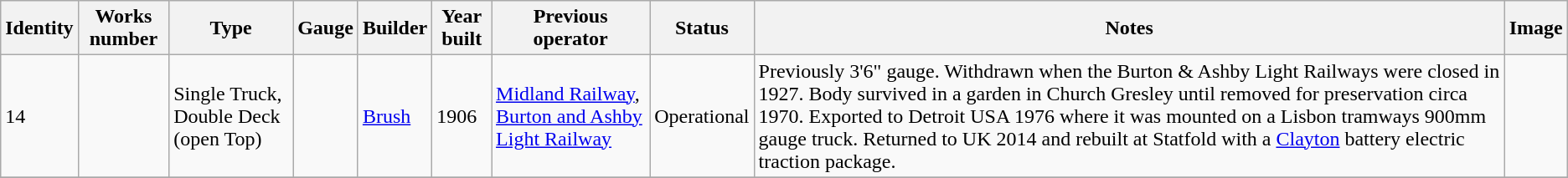<table class="wikitable sortable">
<tr>
<th>Identity</th>
<th>Works number</th>
<th>Type</th>
<th>Gauge</th>
<th>Builder</th>
<th>Year built</th>
<th>Previous operator</th>
<th>Status</th>
<th>Notes</th>
<th>Image</th>
</tr>
<tr>
<td>14</td>
<td></td>
<td>Single Truck, Double Deck (open Top)</td>
<td></td>
<td><a href='#'>Brush</a></td>
<td>1906</td>
<td><a href='#'>Midland Railway</a>, <a href='#'>Burton and Ashby Light Railway</a></td>
<td>Operational</td>
<td>Previously 3'6" gauge. Withdrawn when the Burton & Ashby Light Railways were closed in 1927. Body survived in a garden in Church Gresley until removed for preservation circa 1970. Exported to Detroit USA 1976 where it was mounted on a Lisbon tramways 900mm gauge truck. Returned to UK 2014 and rebuilt at Statfold with a <a href='#'>Clayton</a> battery electric traction package.</td>
<td></td>
</tr>
<tr>
</tr>
</table>
